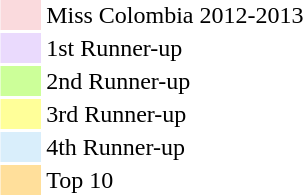<table class="toccolours" style="float:right">
<tr>
<td style="background-color:#FADADD;width:25px;"></td>
<td>Miss Colombia 2012-2013</td>
</tr>
<tr>
<td style="background-color:#eadafd;"></td>
<td>1st Runner-up</td>
</tr>
<tr>
<td style="background-color:#ccff99;"></td>
<td>2nd Runner-up</td>
</tr>
<tr>
<td style="background-color:#ffff99;"></td>
<td>3rd Runner-up</td>
</tr>
<tr>
<td style="background-color:#d9eefb;"></td>
<td>4th Runner-up</td>
</tr>
<tr>
<td style="background-color:#ffdf9b;"></td>
<td>Top 10</td>
</tr>
</table>
